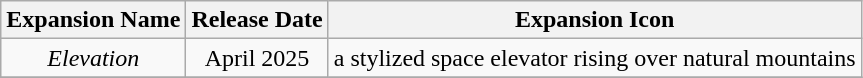<table class="wikitable" style="text-align:center">
<tr>
<th>Expansion Name</th>
<th>Release Date</th>
<th>Expansion Icon</th>
</tr>
<tr>
<td><em>Elevation</em></td>
<td>April 2025</td>
<td>a stylized space elevator rising over natural mountains</td>
</tr>
<tr>
</tr>
</table>
